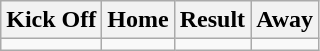<table class="wikitable" style="text-align: center">
<tr>
<th scope="col">Kick Off</th>
<th scope="col">Home</th>
<th scope="col">Result</th>
<th scope="col">Away</th>
</tr>
<tr>
<td></td>
<td></td>
<td></td>
<td></td>
</tr>
</table>
